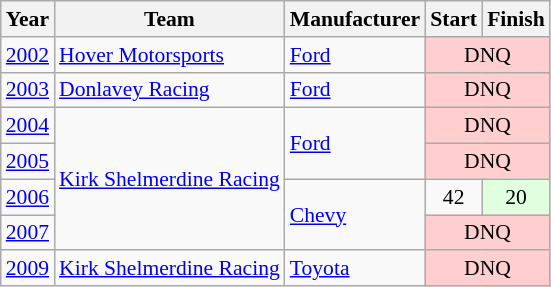<table class="wikitable" style="font-size: 90%;">
<tr>
<th>Year</th>
<th>Team</th>
<th>Manufacturer</th>
<th>Start</th>
<th>Finish</th>
</tr>
<tr>
<td><a href='#'>2002</a></td>
<td><a href='#'>Hover Motorsports</a></td>
<td><a href='#'>Ford</a></td>
<td align=center colspan=2 style="background:#FFCFCF;">DNQ</td>
</tr>
<tr>
<td><a href='#'>2003</a></td>
<td><a href='#'>Donlavey Racing</a></td>
<td><a href='#'>Ford</a></td>
<td align=center colspan=2 style="background:#FFCFCF;">DNQ</td>
</tr>
<tr>
<td><a href='#'>2004</a></td>
<td rowspan=4><a href='#'>Kirk Shelmerdine Racing</a></td>
<td rowspan=2><a href='#'>Ford</a></td>
<td align=center colspan=2 style="background:#FFCFCF;">DNQ</td>
</tr>
<tr>
<td><a href='#'>2005</a></td>
<td align=center colspan=2 style="background:#FFCFCF;">DNQ</td>
</tr>
<tr>
<td><a href='#'>2006</a></td>
<td rowspan=2><a href='#'>Chevy</a></td>
<td align=center>42</td>
<td align=center style="background:#DFFFDF;">20</td>
</tr>
<tr>
<td><a href='#'>2007</a></td>
<td align=center colspan=2 style="background:#FFCFCF;">DNQ</td>
</tr>
<tr>
<td><a href='#'>2009</a></td>
<td><a href='#'>Kirk Shelmerdine Racing</a></td>
<td><a href='#'>Toyota</a></td>
<td align=center colspan=2 style="background:#FFCFCF;">DNQ</td>
</tr>
</table>
